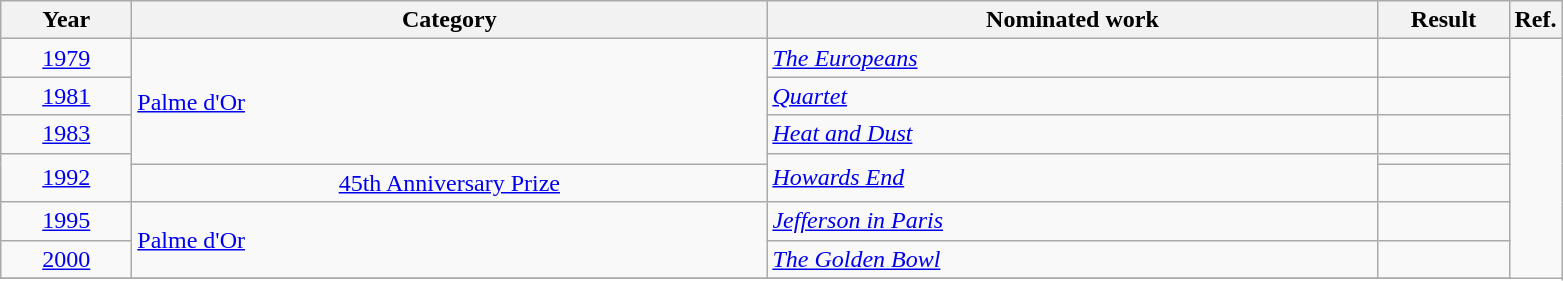<table class=wikitable>
<tr>
<th scope="col" style="width:5em;">Year</th>
<th scope="col" style="width:26em;">Category</th>
<th scope="col" style="width:25em;">Nominated work</th>
<th scope="col" style="width:5em;">Result</th>
<th>Ref.</th>
</tr>
<tr>
<td style="text-align:center;"><a href='#'>1979</a></td>
<td rowspan=4><a href='#'>Palme d'Or</a></td>
<td><em><a href='#'>The Europeans</a></em></td>
<td></td>
<td rowspan=10></td>
</tr>
<tr>
<td style="text-align:center;"><a href='#'>1981</a></td>
<td><em><a href='#'>Quartet</a></em></td>
<td></td>
</tr>
<tr>
<td style="text-align:center;"><a href='#'>1983</a></td>
<td><em><a href='#'>Heat and Dust</a></em></td>
<td></td>
</tr>
<tr>
<td rowspan=2, style="text-align:center;"><a href='#'>1992</a></td>
<td rowspan=2><em><a href='#'>Howards End</a></em></td>
<td></td>
</tr>
<tr>
<td style="text-align:center;"><a href='#'>45th Anniversary Prize</a></td>
<td></td>
</tr>
<tr>
<td style="text-align:center;"><a href='#'>1995</a></td>
<td rowspan=2><a href='#'>Palme d'Or</a></td>
<td><em><a href='#'>Jefferson in Paris</a></em></td>
<td></td>
</tr>
<tr>
<td style="text-align:center;"><a href='#'>2000</a></td>
<td><em><a href='#'>The Golden Bowl</a></em></td>
<td></td>
</tr>
<tr>
</tr>
</table>
